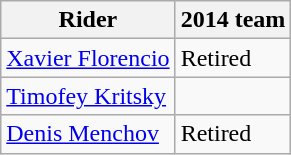<table class="wikitable">
<tr>
<th>Rider</th>
<th>2014 team</th>
</tr>
<tr>
<td><a href='#'>Xavier Florencio</a></td>
<td>Retired</td>
</tr>
<tr>
<td><a href='#'>Timofey Kritsky</a></td>
<td></td>
</tr>
<tr>
<td><a href='#'>Denis Menchov</a></td>
<td>Retired</td>
</tr>
</table>
